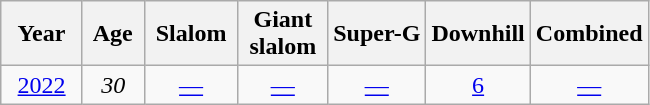<table class=wikitable style="text-align:center">
<tr>
<th>  Year  </th>
<th> Age </th>
<th> Slalom </th>
<th> Giant <br> slalom </th>
<th>Super-G</th>
<th>Downhill</th>
<th>Combined</th>
</tr>
<tr>
<td><a href='#'>2022</a></td>
<td><em>30</em></td>
<td><a href='#'>—</a></td>
<td><a href='#'>—</a></td>
<td><a href='#'>—</a></td>
<td><a href='#'>6</a></td>
<td><a href='#'>—</a></td>
</tr>
</table>
